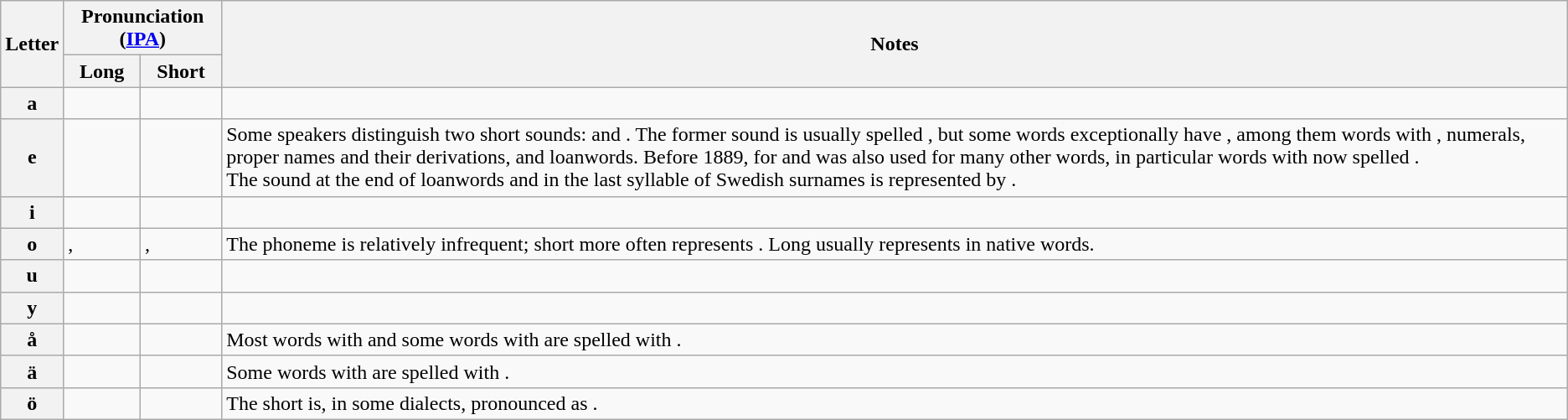<table class=wikitable>
<tr>
<th rowspan=2>Letter</th>
<th colspan=2>Pronunciation (<a href='#'>IPA</a>)</th>
<th rowspan=2>Notes</th>
</tr>
<tr>
<th>Long</th>
<th>Short</th>
</tr>
<tr>
<th>a</th>
<td></td>
<td></td>
<td></td>
</tr>
<tr>
<th>e</th>
<td></td>
<td></td>
<td>Some speakers distinguish two short sounds:  and . The former sound is usually spelled , but some words exceptionally have , among them words with , numerals, proper names and their derivations, and loanwords. Before 1889,  for  and  was also used for many other words, in particular words with  now spelled .<br>The sound  at the end of loanwords and in the last syllable of Swedish surnames is represented by .</td>
</tr>
<tr>
<th>i</th>
<td></td>
<td></td>
<td></td>
</tr>
<tr>
<th>o</th>
<td>, </td>
<td>, </td>
<td>The phoneme  is relatively infrequent; short  more often represents . Long  usually represents  in native words.</td>
</tr>
<tr>
<th>u</th>
<td></td>
<td></td>
<td></td>
</tr>
<tr>
<th>y</th>
<td></td>
<td></td>
<td></td>
</tr>
<tr>
<th>å</th>
<td></td>
<td></td>
<td>Most words with  and some words with  are spelled with .</td>
</tr>
<tr>
<th>ä</th>
<td></td>
<td></td>
<td>Some words with  are spelled with .</td>
</tr>
<tr>
<th>ö</th>
<td></td>
<td></td>
<td>The short  is, in some dialects, pronounced as .</td>
</tr>
</table>
